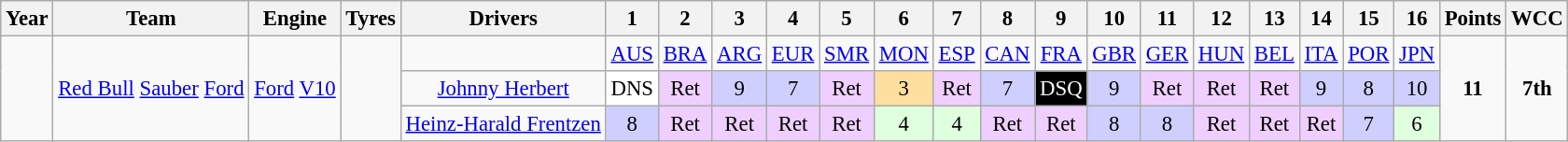<table class="wikitable" style="text-align:center; font-size:95%">
<tr>
<th>Year</th>
<th>Team</th>
<th>Engine</th>
<th>Tyres</th>
<th>Drivers</th>
<th>1</th>
<th>2</th>
<th>3</th>
<th>4</th>
<th>5</th>
<th>6</th>
<th>7</th>
<th>8</th>
<th>9</th>
<th>10</th>
<th>11</th>
<th>12</th>
<th>13</th>
<th>14</th>
<th>15</th>
<th>16</th>
<th>Points</th>
<th>WCC</th>
</tr>
<tr>
<td rowspan="3"></td>
<td rowspan="3"><a href='#'>Red Bull</a> <a href='#'>Sauber</a> <a href='#'>Ford</a></td>
<td rowspan="3"><a href='#'>Ford</a> <a href='#'>V10</a></td>
<td rowspan="3"></td>
<td></td>
<td><a href='#'>AUS</a></td>
<td><a href='#'>BRA</a></td>
<td><a href='#'>ARG</a></td>
<td><a href='#'>EUR</a></td>
<td><a href='#'>SMR</a></td>
<td><a href='#'>MON</a></td>
<td><a href='#'>ESP</a></td>
<td><a href='#'>CAN</a></td>
<td><a href='#'>FRA</a></td>
<td><a href='#'>GBR</a></td>
<td><a href='#'>GER</a></td>
<td><a href='#'>HUN</a></td>
<td><a href='#'>BEL</a></td>
<td><a href='#'>ITA</a></td>
<td><a href='#'>POR</a></td>
<td><a href='#'>JPN</a></td>
<td rowspan="3"><strong>11</strong></td>
<td rowspan="3"><strong>7th</strong></td>
</tr>
<tr>
<td> <a href='#'>Johnny Herbert</a></td>
<td style="background:#FFFFFF;">DNS</td>
<td style="background:#EFCFFF;">Ret</td>
<td style="background:#CFCFFF;">9</td>
<td style="background:#CFCFFF;">7</td>
<td style="background:#EFCFFF;">Ret</td>
<td style="background:#FFDF9F;">3</td>
<td style="background:#EFCFFF;">Ret</td>
<td style="background:#CFCFFF;">7</td>
<td style="background:#000000; color:white">DSQ</td>
<td style="background:#CFCFFF;">9</td>
<td style="background:#EFCFFF;">Ret</td>
<td style="background:#EFCFFF;">Ret</td>
<td style="background:#EFCFFF;">Ret</td>
<td style="background:#CFCFFF;">9</td>
<td style="background:#CFCFFF;">8</td>
<td style="background:#CFCFFF;">10</td>
</tr>
<tr>
<td> <a href='#'>Heinz-Harald Frentzen</a></td>
<td style="background:#CFCFFF;">8</td>
<td style="background:#EFCFFF;">Ret</td>
<td style="background:#EFCFFF;">Ret</td>
<td style="background:#EFCFFF;">Ret</td>
<td style="background:#EFCFFF;">Ret</td>
<td style="background:#DFFFDF;">4</td>
<td style="background:#DFFFDF;">4</td>
<td style="background:#EFCFFF;">Ret</td>
<td style="background:#EFCFFF;">Ret</td>
<td style="background:#CFCFFF;">8</td>
<td style="background:#CFCFFF;">8</td>
<td style="background:#EFCFFF;">Ret</td>
<td style="background:#EFCFFF;">Ret</td>
<td style="background:#EFCFFF;">Ret</td>
<td style="background:#CFCFFF;">7</td>
<td style="background:#DFFFDF;">6</td>
</tr>
</table>
